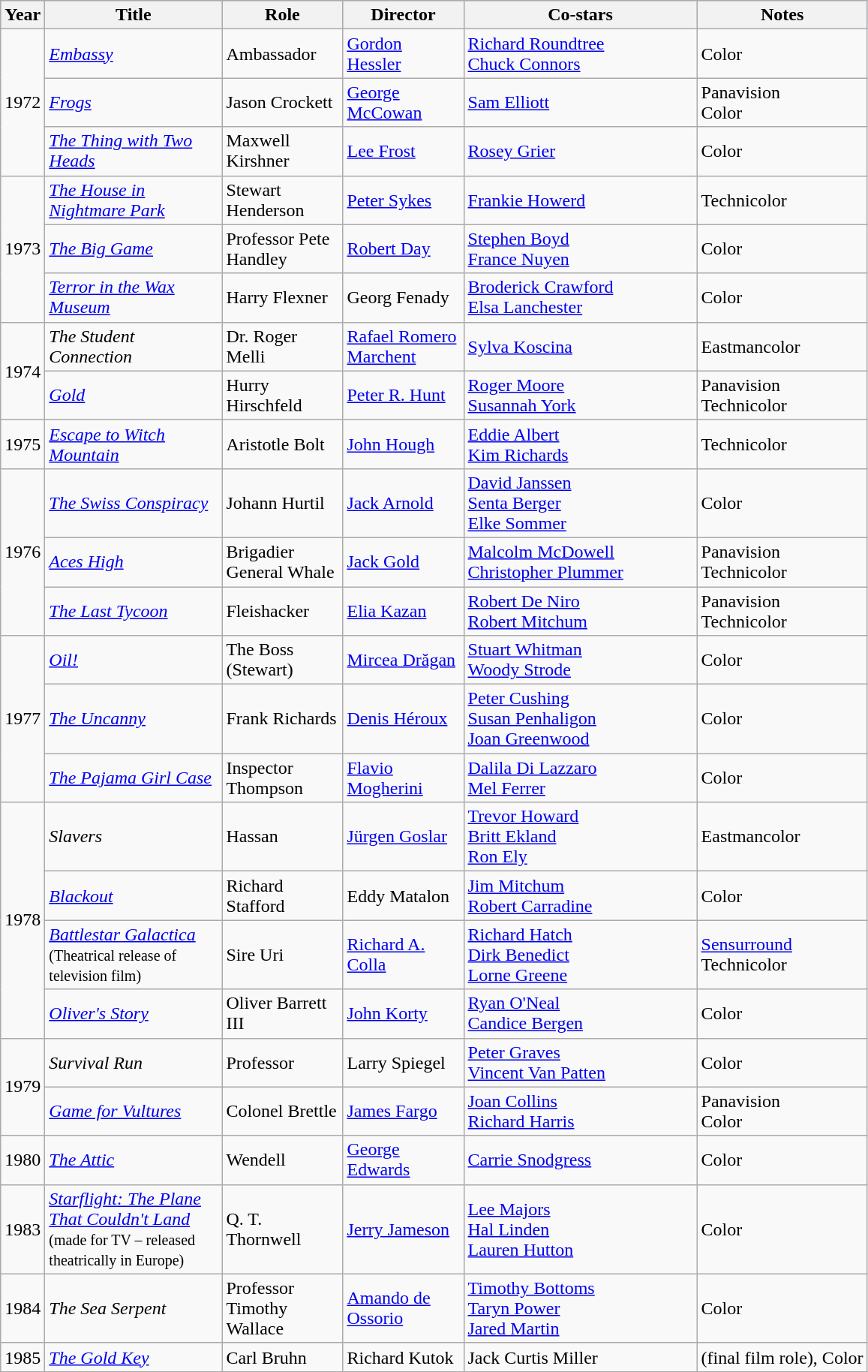<table class="wikitable">
<tr style="background:#b0c4de; text-align:center;">
<th style="width:30px;">Year</th>
<th style="width:150px;">Title</th>
<th style="width:100px;">Role</th>
<th style="width:100px;">Director</th>
<th style="width:200px;">Co-stars</th>
<th>Notes</th>
</tr>
<tr>
<td rowspan=3>1972</td>
<td><em><a href='#'>Embassy</a></em></td>
<td>Ambassador</td>
<td><a href='#'>Gordon Hessler</a></td>
<td><a href='#'>Richard Roundtree</a><br><a href='#'>Chuck Connors</a></td>
<td>Color</td>
</tr>
<tr>
<td><em><a href='#'>Frogs</a></em></td>
<td>Jason Crockett</td>
<td><a href='#'>George McCowan</a></td>
<td><a href='#'>Sam Elliott</a></td>
<td>Panavision<br>Color</td>
</tr>
<tr>
<td><em><a href='#'>The Thing with Two Heads</a></em></td>
<td>Maxwell Kirshner</td>
<td><a href='#'>Lee Frost</a></td>
<td><a href='#'>Rosey Grier</a></td>
<td>Color</td>
</tr>
<tr>
<td rowspan=3>1973</td>
<td><em><a href='#'>The House in Nightmare Park</a></em></td>
<td>Stewart Henderson</td>
<td><a href='#'>Peter Sykes</a></td>
<td><a href='#'>Frankie Howerd</a></td>
<td>Technicolor</td>
</tr>
<tr>
<td><em><a href='#'>The Big Game</a></em></td>
<td>Professor Pete Handley</td>
<td><a href='#'>Robert Day</a></td>
<td><a href='#'>Stephen Boyd</a><br><a href='#'>France Nuyen</a></td>
<td>Color</td>
</tr>
<tr>
<td><em><a href='#'>Terror in the Wax Museum</a></em></td>
<td>Harry Flexner</td>
<td>Georg Fenady</td>
<td><a href='#'>Broderick Crawford</a><br><a href='#'>Elsa Lanchester</a></td>
<td>Color</td>
</tr>
<tr>
<td rowspan=2>1974</td>
<td><em>The Student Connection</em></td>
<td>Dr. Roger Melli</td>
<td><a href='#'>Rafael Romero Marchent</a></td>
<td><a href='#'>Sylva Koscina</a></td>
<td>Eastmancolor</td>
</tr>
<tr>
<td><em><a href='#'>Gold</a></em></td>
<td>Hurry Hirschfeld</td>
<td><a href='#'>Peter R. Hunt</a></td>
<td><a href='#'>Roger Moore</a><br><a href='#'>Susannah York</a></td>
<td>Panavision<br>Technicolor</td>
</tr>
<tr>
<td>1975</td>
<td><em><a href='#'>Escape to Witch Mountain</a></em></td>
<td>Aristotle Bolt</td>
<td><a href='#'>John Hough</a></td>
<td><a href='#'>Eddie Albert</a><br><a href='#'>Kim Richards</a></td>
<td>Technicolor</td>
</tr>
<tr>
<td rowspan=3>1976</td>
<td><em><a href='#'>The Swiss Conspiracy</a></em></td>
<td>Johann Hurtil</td>
<td><a href='#'>Jack Arnold</a></td>
<td><a href='#'>David Janssen</a><br><a href='#'>Senta Berger</a><br><a href='#'>Elke Sommer</a></td>
<td>Color</td>
</tr>
<tr>
<td><em><a href='#'>Aces High</a></em></td>
<td>Brigadier General Whale</td>
<td><a href='#'>Jack Gold</a></td>
<td><a href='#'>Malcolm McDowell</a><br><a href='#'>Christopher Plummer</a></td>
<td>Panavision<br>Technicolor</td>
</tr>
<tr>
<td><em><a href='#'>The Last Tycoon</a></em></td>
<td>Fleishacker</td>
<td><a href='#'>Elia Kazan</a></td>
<td><a href='#'>Robert De Niro</a><br><a href='#'>Robert Mitchum</a></td>
<td>Panavision<br>Technicolor</td>
</tr>
<tr>
<td rowspan=3>1977</td>
<td><em><a href='#'>Oil!</a></em></td>
<td>The Boss (Stewart)</td>
<td><a href='#'>Mircea Drăgan</a></td>
<td><a href='#'>Stuart Whitman</a><br><a href='#'>Woody Strode</a></td>
<td>Color</td>
</tr>
<tr>
<td><em><a href='#'>The Uncanny</a></em></td>
<td>Frank Richards</td>
<td><a href='#'>Denis Héroux</a></td>
<td><a href='#'>Peter Cushing</a><br><a href='#'>Susan Penhaligon</a><br><a href='#'>Joan Greenwood</a></td>
<td>Color</td>
</tr>
<tr>
<td><em><a href='#'>The Pajama Girl Case</a></em></td>
<td>Inspector Thompson</td>
<td><a href='#'>Flavio Mogherini</a></td>
<td><a href='#'>Dalila Di Lazzaro</a><br><a href='#'>Mel Ferrer</a></td>
<td>Color</td>
</tr>
<tr>
<td rowspan=4>1978</td>
<td><em>Slavers</em></td>
<td>Hassan</td>
<td><a href='#'>Jürgen Goslar</a></td>
<td><a href='#'>Trevor Howard</a><br><a href='#'>Britt Ekland</a><br><a href='#'>Ron Ely</a></td>
<td>Eastmancolor</td>
</tr>
<tr>
<td><em><a href='#'>Blackout</a></em></td>
<td>Richard Stafford</td>
<td>Eddy Matalon</td>
<td><a href='#'>Jim Mitchum</a><br><a href='#'>Robert Carradine</a></td>
<td>Color</td>
</tr>
<tr>
<td><em><a href='#'>Battlestar Galactica</a></em><br><small>(Theatrical release of television film)</small></td>
<td>Sire Uri</td>
<td><a href='#'>Richard A. Colla</a></td>
<td><a href='#'>Richard Hatch</a><br><a href='#'>Dirk Benedict</a><br><a href='#'>Lorne Greene</a></td>
<td><a href='#'>Sensurround</a><br>Technicolor</td>
</tr>
<tr>
<td><em><a href='#'>Oliver's Story</a></em></td>
<td>Oliver Barrett III</td>
<td><a href='#'>John Korty</a></td>
<td><a href='#'>Ryan O'Neal</a><br><a href='#'>Candice Bergen</a></td>
<td>Color</td>
</tr>
<tr>
<td rowspan=2>1979</td>
<td><em>Survival Run</em></td>
<td>Professor</td>
<td>Larry Spiegel</td>
<td><a href='#'>Peter Graves</a><br><a href='#'>Vincent Van Patten</a></td>
<td>Color</td>
</tr>
<tr>
<td><em><a href='#'>Game for Vultures</a></em></td>
<td>Colonel Brettle</td>
<td><a href='#'>James Fargo</a></td>
<td><a href='#'>Joan Collins</a><br><a href='#'>Richard Harris</a></td>
<td>Panavision<br>Color</td>
</tr>
<tr>
<td>1980</td>
<td><a href='#'><em>The Attic</em></a></td>
<td>Wendell</td>
<td><a href='#'>George Edwards</a></td>
<td><a href='#'>Carrie Snodgress</a></td>
<td>Color</td>
</tr>
<tr>
<td>1983</td>
<td><em><a href='#'>Starflight: The Plane That Couldn't Land</a></em><br><small>(made for TV – released theatrically in Europe)</small></td>
<td>Q. T. Thornwell</td>
<td><a href='#'>Jerry Jameson</a></td>
<td><a href='#'>Lee Majors</a><br><a href='#'>Hal Linden</a><br><a href='#'>Lauren Hutton</a></td>
<td>Color</td>
</tr>
<tr>
<td>1984</td>
<td><em>The Sea Serpent</em></td>
<td>Professor Timothy Wallace</td>
<td><a href='#'>Amando de Ossorio</a></td>
<td><a href='#'>Timothy Bottoms</a><br><a href='#'>Taryn Power</a><br><a href='#'>Jared Martin</a></td>
<td>Color</td>
</tr>
<tr>
<td>1985</td>
<td><em><a href='#'>The Gold Key</a></em></td>
<td>Carl Bruhn</td>
<td>Richard Kutok</td>
<td>Jack Curtis Miller</td>
<td>(final film role), Color</td>
</tr>
</table>
